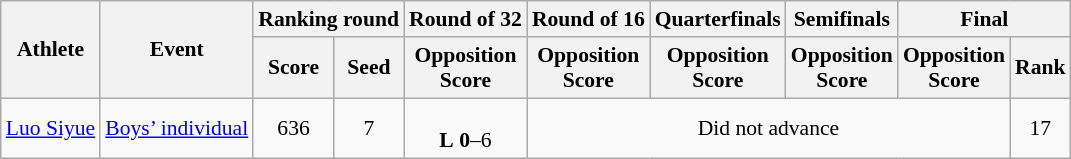<table class="wikitable" border="1" style="font-size:90%">
<tr>
<th rowspan=2>Athlete</th>
<th rowspan=2>Event</th>
<th colspan=2>Ranking round</th>
<th>Round of 32</th>
<th>Round of 16</th>
<th>Quarterfinals</th>
<th>Semifinals</th>
<th colspan=2>Final</th>
</tr>
<tr>
<th>Score</th>
<th>Seed</th>
<th>Opposition<br>Score</th>
<th>Opposition<br>Score</th>
<th>Opposition<br>Score</th>
<th>Opposition<br>Score</th>
<th>Opposition<br>Score</th>
<th>Rank</th>
</tr>
<tr>
<td><a href='#'>Luo Siyue</a></td>
<td><a href='#'>Boys’ individual</a></td>
<td align=center>636</td>
<td align=center>7</td>
<td align=center> <br> <strong>L</strong> <strong>0</strong>–6</td>
<td colspan=4 align=center>Did not advance</td>
<td align=center>17</td>
</tr>
</table>
